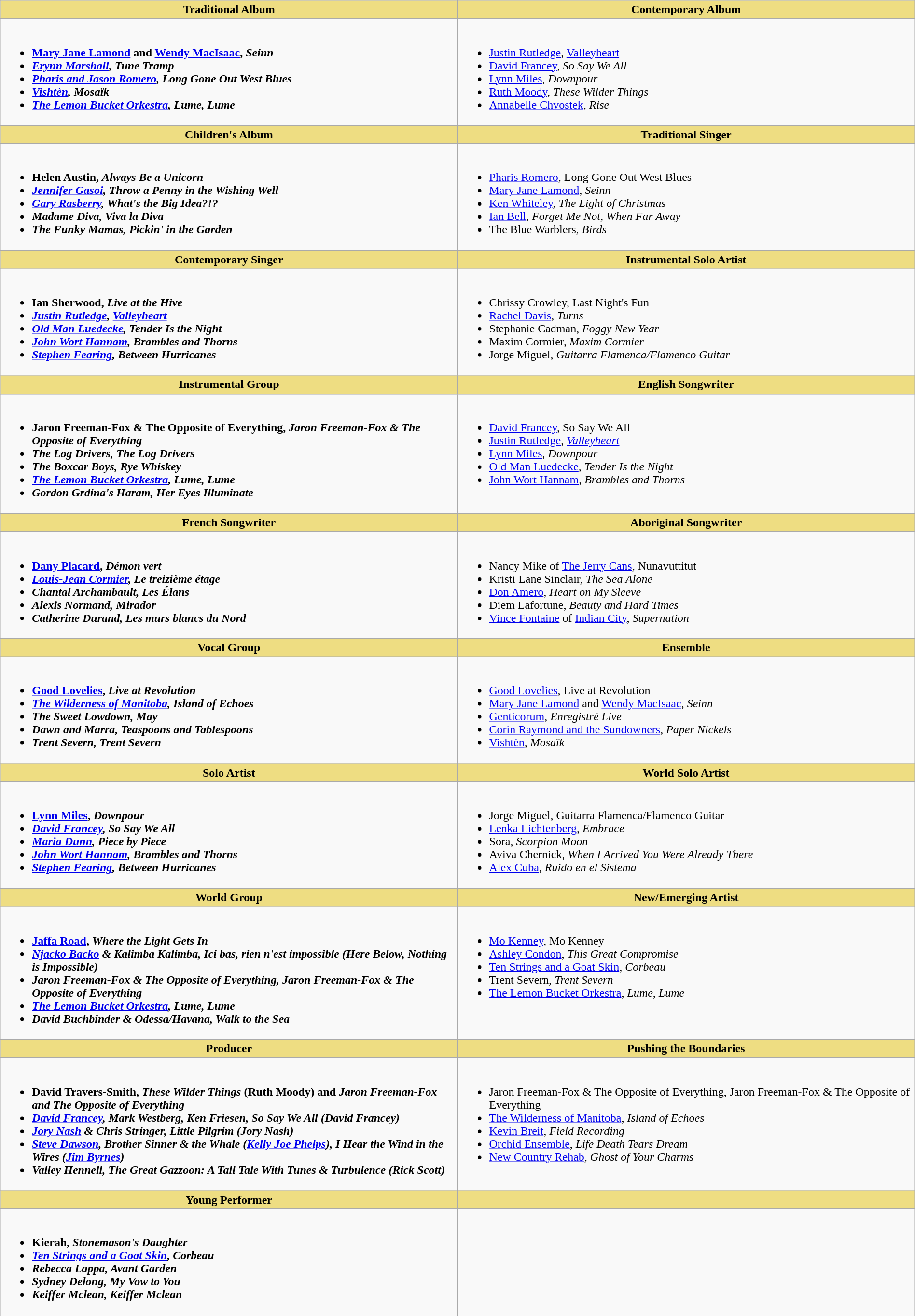<table class=wikitable width="100%">
<tr>
<th style="background:#EEDD82; width:50%">Traditional Album</th>
<th style="background:#EEDD82; width:50%">Contemporary Album</th>
</tr>
<tr>
<td valign="top"><br><ul><li> <strong><a href='#'>Mary Jane Lamond</a> and <a href='#'>Wendy MacIsaac</a>, <em>Seinn<strong><em></li><li><a href='#'>Erynn Marshall</a>, </em>Tune Tramp<em></li><li><a href='#'>Pharis and Jason Romero</a>, </em>Long Gone Out West Blues<em></li><li><a href='#'>Vishtèn</a>, </em>Mosaïk<em></li><li><a href='#'>The Lemon Bucket Orkestra</a>, </em>Lume, Lume<em></li></ul></td>
<td valign="top"><br><ul><li> </strong><a href='#'>Justin Rutledge</a>, </em><a href='#'>Valleyheart</a></em></strong></li><li><a href='#'>David Francey</a>, <em>So Say We All</em></li><li><a href='#'>Lynn Miles</a>, <em>Downpour</em></li><li><a href='#'>Ruth Moody</a>, <em>These Wilder Things</em></li><li><a href='#'>Annabelle Chvostek</a>, <em>Rise</em></li></ul></td>
</tr>
<tr>
<th style="background:#EEDD82; width:50%">Children's Album</th>
<th style="background:#EEDD82; width:50%">Traditional Singer</th>
</tr>
<tr>
<td valign="top"><br><ul><li> <strong>Helen Austin, <em>Always Be a Unicorn<strong><em></li><li><a href='#'>Jennifer Gasoi</a>, </em>Throw a Penny in the Wishing Well<em></li><li><a href='#'>Gary Rasberry</a>, </em>What's the Big Idea?!?<em></li><li>Madame Diva, </em>Viva la Diva<em></li><li>The Funky Mamas, </em>Pickin' in the Garden<em></li></ul></td>
<td valign="top"><br><ul><li> </strong><a href='#'>Pharis Romero</a>, </em>Long Gone Out West Blues</em></strong></li><li><a href='#'>Mary Jane Lamond</a>, <em>Seinn</em></li><li><a href='#'>Ken Whiteley</a>, <em>The Light of Christmas</em></li><li><a href='#'>Ian Bell</a>, <em>Forget Me Not, When Far Away</em></li><li>The Blue Warblers, <em>Birds</em></li></ul></td>
</tr>
<tr>
<th style="background:#EEDD82; width:50%">Contemporary Singer</th>
<th style="background:#EEDD82; width:50%">Instrumental Solo Artist</th>
</tr>
<tr>
<td valign="top"><br><ul><li> <strong>Ian Sherwood, <em>Live at the Hive<strong><em></li><li><a href='#'>Justin Rutledge</a>, </em><a href='#'>Valleyheart</a><em></li><li><a href='#'>Old Man Luedecke</a>, </em>Tender Is the Night<em></li><li><a href='#'>John Wort Hannam</a>, </em>Brambles and Thorns<em></li><li><a href='#'>Stephen Fearing</a>, </em>Between Hurricanes<em></li></ul></td>
<td valign="top"><br><ul><li> </strong>Chrissy Crowley, </em>Last Night's Fun</em></strong></li><li><a href='#'>Rachel Davis</a>, <em>Turns</em></li><li>Stephanie Cadman, <em>Foggy New Year</em></li><li>Maxim Cormier, <em>Maxim Cormier</em></li><li>Jorge Miguel, <em>Guitarra Flamenca/Flamenco Guitar</em></li></ul></td>
</tr>
<tr>
<th style="background:#EEDD82; width:50%">Instrumental Group</th>
<th style="background:#EEDD82; width:50%">English Songwriter</th>
</tr>
<tr>
<td valign="top"><br><ul><li> <strong>Jaron Freeman-Fox & The Opposite of Everything, <em>Jaron Freeman-Fox & The Opposite of Everything<strong><em></li><li>The Log Drivers, </em>The Log Drivers<em></li><li>The Boxcar Boys, </em>Rye Whiskey<em></li><li><a href='#'>The Lemon Bucket Orkestra</a>, </em>Lume, Lume<em></li><li>Gordon Grdina's Haram, </em>Her Eyes Illuminate<em></li></ul></td>
<td valign="top"><br><ul><li> </strong><a href='#'>David Francey</a>, </em>So Say We All</em></strong></li><li><a href='#'>Justin Rutledge</a>, <em><a href='#'>Valleyheart</a></em></li><li><a href='#'>Lynn Miles</a>, <em>Downpour</em></li><li><a href='#'>Old Man Luedecke</a>, <em>Tender Is the Night</em></li><li><a href='#'>John Wort Hannam</a>, <em>Brambles and Thorns</em></li></ul></td>
</tr>
<tr>
<th style="background:#EEDD82; width:50%">French Songwriter</th>
<th style="background:#EEDD82; width:50%">Aboriginal Songwriter</th>
</tr>
<tr>
<td valign="top"><br><ul><li> <strong><a href='#'>Dany Placard</a>, <em>Démon vert<strong><em></li><li><a href='#'>Louis-Jean Cormier</a>, </em>Le treizième étage<em></li><li>Chantal Archambault, </em>Les Élans<em></li><li>Alexis Normand, </em>Mirador<em></li><li>Catherine Durand, </em>Les murs blancs du Nord<em></li></ul></td>
<td valign="top"><br><ul><li> </strong>Nancy Mike of <a href='#'>The Jerry Cans</a>, </em>Nunavuttitut</em></strong></li><li>Kristi Lane Sinclair, <em>The Sea Alone</em></li><li><a href='#'>Don Amero</a>, <em>Heart on My Sleeve</em></li><li>Diem Lafortune, <em>Beauty and Hard Times</em></li><li><a href='#'>Vince Fontaine</a> of <a href='#'>Indian City</a>, <em>Supernation</em></li></ul></td>
</tr>
<tr>
<th style="background:#EEDD82; width:50%">Vocal Group</th>
<th style="background:#EEDD82; width:50%">Ensemble</th>
</tr>
<tr>
<td valign="top"><br><ul><li> <strong><a href='#'>Good Lovelies</a>, <em>Live at Revolution<strong><em></li><li><a href='#'>The Wilderness of Manitoba</a>, </em>Island of Echoes<em></li><li>The Sweet Lowdown, </em>May<em></li><li>Dawn and Marra, </em>Teaspoons and Tablespoons<em></li><li>Trent Severn, </em>Trent Severn<em></li></ul></td>
<td valign="top"><br><ul><li> </strong><a href='#'>Good Lovelies</a>, </em>Live at Revolution</em></strong></li><li><a href='#'>Mary Jane Lamond</a> and <a href='#'>Wendy MacIsaac</a>, <em>Seinn</em></li><li><a href='#'>Genticorum</a>, <em>Enregistré Live</em></li><li><a href='#'>Corin Raymond and the Sundowners</a>, <em>Paper Nickels</em></li><li><a href='#'>Vishtèn</a>, <em>Mosaïk</em></li></ul></td>
</tr>
<tr>
<th style="background:#EEDD82; width:50%">Solo Artist</th>
<th style="background:#EEDD82; width:50%">World Solo Artist</th>
</tr>
<tr>
<td valign="top"><br><ul><li> <strong><a href='#'>Lynn Miles</a>, <em>Downpour<strong><em></li><li><a href='#'>David Francey</a>, </em>So Say We All<em></li><li><a href='#'>Maria Dunn</a>, </em>Piece by Piece<em></li><li><a href='#'>John Wort Hannam</a>, </em>Brambles and Thorns<em></li><li><a href='#'>Stephen Fearing</a>, </em>Between Hurricanes<em></li></ul></td>
<td valign="top"><br><ul><li> </strong>Jorge Miguel, </em>Guitarra Flamenca/Flamenco Guitar</em></strong></li><li><a href='#'>Lenka Lichtenberg</a>, <em>Embrace</em></li><li>Sora, <em>Scorpion Moon</em></li><li>Aviva Chernick, <em>When I Arrived You Were Already There</em></li><li><a href='#'>Alex Cuba</a>, <em>Ruido en el Sistema</em></li></ul></td>
</tr>
<tr>
<th style="background:#EEDD82; width:50%">World Group</th>
<th style="background:#EEDD82; width:50%">New/Emerging Artist</th>
</tr>
<tr>
<td valign="top"><br><ul><li> <strong><a href='#'>Jaffa Road</a>, <em>Where the Light Gets In<strong><em></li><li><a href='#'>Njacko Backo</a> & Kalimba Kalimba, </em>Ici bas, rien n'est impossible (Here Below, Nothing is Impossible)<em></li><li>Jaron Freeman-Fox & The Opposite of Everything, </em>Jaron Freeman-Fox & The Opposite of Everything<em></li><li><a href='#'>The Lemon Bucket Orkestra</a>, </em>Lume, Lume<em></li><li>David Buchbinder & Odessa/Havana, </em>Walk to the Sea<em></li></ul></td>
<td valign="top"><br><ul><li> </strong><a href='#'>Mo Kenney</a>, </em>Mo Kenney</em></strong></li><li><a href='#'>Ashley Condon</a>, <em>This Great Compromise</em></li><li><a href='#'>Ten Strings and a Goat Skin</a>, <em>Corbeau</em></li><li>Trent Severn, <em>Trent Severn</em></li><li><a href='#'>The Lemon Bucket Orkestra</a>, <em>Lume, Lume</em></li></ul></td>
</tr>
<tr>
<th style="background:#EEDD82; width:50%">Producer</th>
<th style="background:#EEDD82; width:50%">Pushing the Boundaries</th>
</tr>
<tr>
<td valign="top"><br><ul><li> <strong>David Travers-Smith, <em>These Wilder Things</em> (Ruth Moody) and <em>Jaron Freeman-Fox and The Opposite of Everything<strong><em></li><li><a href='#'>David Francey</a>, Mark Westberg, Ken Friesen, </em>So Say We All<em> (David Francey)</li><li><a href='#'>Jory Nash</a> & Chris Stringer, </em>Little Pilgrim<em> (Jory Nash)</li><li><a href='#'>Steve Dawson</a>, </em>Brother Sinner & the Whale<em> (<a href='#'>Kelly Joe Phelps</a>), </em>I Hear the Wind in the Wires<em> (<a href='#'>Jim Byrnes</a>)</li><li>Valley Hennell, </em>The Great Gazzoon: A Tall Tale With Tunes & Turbulence<em> (Rick Scott)</li></ul></td>
<td valign="top"><br><ul><li> </strong>Jaron Freeman-Fox & The Opposite of Everything, </em>Jaron Freeman-Fox & The Opposite of Everything</em></strong></li><li><a href='#'>The Wilderness of Manitoba</a>, <em>Island of Echoes</em></li><li><a href='#'>Kevin Breit</a>, <em>Field Recording</em></li><li><a href='#'>Orchid Ensemble</a>, <em>Life Death Tears Dream</em></li><li><a href='#'>New Country Rehab</a>, <em>Ghost of Your Charms</em></li></ul></td>
</tr>
<tr>
<th style="background:#EEDD82; width:50%">Young Performer</th>
<th style="background:#EEDD82; width:50%"></th>
</tr>
<tr>
<td valign="top"><br><ul><li> <strong>Kierah, <em>Stonemason's Daughter<strong><em></li><li><a href='#'>Ten Strings and a Goat Skin</a>, </em>Corbeau<em></li><li>Rebecca Lappa, </em>Avant Garden<em></li><li>Sydney Delong, </em>My Vow to You<em></li><li>Keiffer Mclean, </em>Keiffer Mclean<em></li></ul></td>
<td valign="top"></td>
</tr>
</table>
